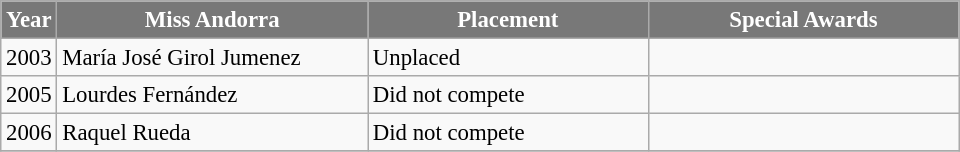<table class="wikitable sortable" style="font-size: 95%;">
<tr>
<th width="30" style="background-color:#787878;color:#FFFFFF;">Year</th>
<th width="200" style="background-color:#787878;color:#FFFFFF;">Miss Andorra</th>
<th width="180" style="background-color:#787878;color:#FFFFFF;">Placement</th>
<th width="200" style="background-color:#787878;color:#FFFFFF;">Special Awards</th>
</tr>
<tr>
<td>2003</td>
<td>María José Girol Jumenez</td>
<td>Unplaced</td>
<td></td>
</tr>
<tr>
<td>2005</td>
<td>Lourdes Fernández</td>
<td>Did not compete</td>
<td></td>
</tr>
<tr>
<td>2006</td>
<td>Raquel Rueda</td>
<td>Did not compete</td>
<td></td>
</tr>
<tr>
</tr>
</table>
